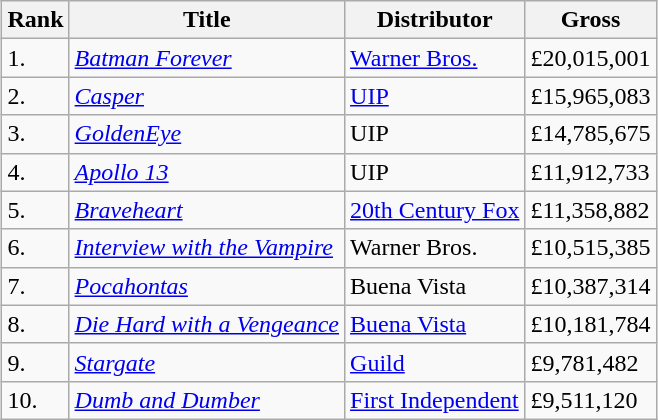<table class="wikitable sortable" style="margin:auto; margin:auto;">
<tr>
<th>Rank</th>
<th>Title</th>
<th>Distributor</th>
<th>Gross</th>
</tr>
<tr>
<td>1.</td>
<td><em><a href='#'>Batman Forever</a></em></td>
<td><a href='#'>Warner Bros.</a></td>
<td>£20,015,001</td>
</tr>
<tr>
<td>2.</td>
<td><em><a href='#'>Casper</a></em></td>
<td><a href='#'>UIP</a></td>
<td>£15,965,083</td>
</tr>
<tr>
<td>3.</td>
<td><em><a href='#'>GoldenEye</a></em></td>
<td>UIP</td>
<td>£14,785,675</td>
</tr>
<tr>
<td>4.</td>
<td><em><a href='#'>Apollo 13</a></em></td>
<td>UIP</td>
<td>£11,912,733</td>
</tr>
<tr>
<td>5.</td>
<td><em><a href='#'>Braveheart</a></em></td>
<td><a href='#'>20th Century Fox</a></td>
<td>£11,358,882</td>
</tr>
<tr>
<td>6.</td>
<td><em><a href='#'>Interview with the Vampire</a></em></td>
<td>Warner Bros.</td>
<td>£10,515,385</td>
</tr>
<tr>
<td>7.</td>
<td><em><a href='#'>Pocahontas</a></em></td>
<td>Buena Vista</td>
<td>£10,387,314</td>
</tr>
<tr>
<td>8.</td>
<td><em><a href='#'>Die Hard with a Vengeance</a></em></td>
<td><a href='#'>Buena Vista</a></td>
<td>£10,181,784</td>
</tr>
<tr>
<td>9.</td>
<td><em><a href='#'>Stargate</a></em></td>
<td><a href='#'>Guild</a></td>
<td>£9,781,482</td>
</tr>
<tr>
<td>10.</td>
<td><em><a href='#'>Dumb and Dumber</a></em></td>
<td><a href='#'>First Independent</a></td>
<td>£9,511,120</td>
</tr>
</table>
